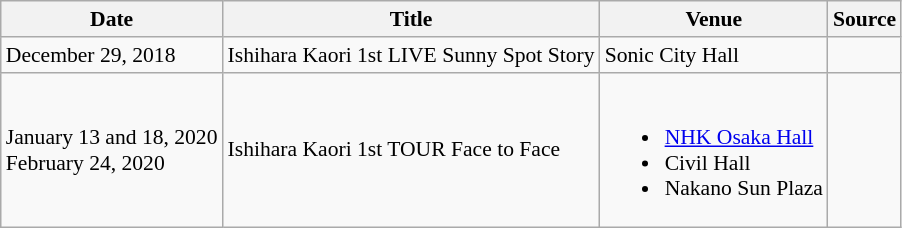<table class="wikitable" style="font-size: 90%;">
<tr>
<th>Date</th>
<th>Title</th>
<th>Venue</th>
<th>Source</th>
</tr>
<tr>
<td>December 29, 2018</td>
<td>Ishihara Kaori 1st LIVE Sunny Spot Story</td>
<td>Sonic City Hall</td>
<td></td>
</tr>
<tr>
<td>January 13 and 18, 2020<br>February 24, 2020</td>
<td>Ishihara Kaori 1st TOUR Face to Face</td>
<td><br><ul><li><a href='#'>NHK Osaka Hall</a></li><li>Civil Hall</li><li>Nakano Sun Plaza</li></ul></td>
<td></td>
</tr>
</table>
